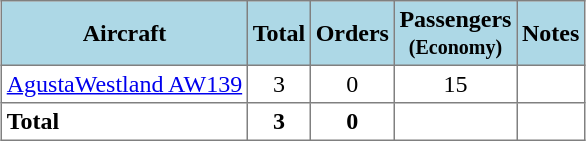<table class="toccolours" border="1" cellpadding="3" style="margin: 1em auto; border-collapse:collapse;">
<tr bgcolor=lightblue>
<th>Aircraft</th>
<th>Total</th>
<th>Orders</th>
<th>Passengers<br><small>(Economy)</small></th>
<th>Notes</th>
</tr>
<tr>
<td><a href='#'>AgustaWestland AW139</a></td>
<td style="text-align: center;">3</td>
<td style="text-align: center;">0</td>
<td style="text-align: center;">15</td>
<td></td>
</tr>
<tr>
<td><strong>Total</strong></td>
<th>3</th>
<th>0</th>
<th></th>
</tr>
</table>
